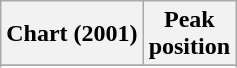<table class="wikitable plainrowheaders sortable" style="text-align:center;">
<tr>
<th scope="col">Chart (2001)</th>
<th scope="col">Peak<br>position</th>
</tr>
<tr>
</tr>
<tr>
</tr>
</table>
